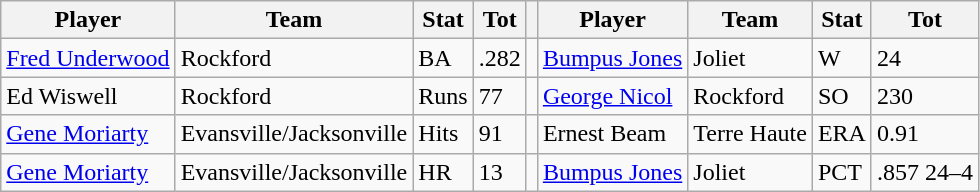<table class="wikitable">
<tr>
<th>Player</th>
<th>Team</th>
<th>Stat</th>
<th>Tot</th>
<th></th>
<th>Player</th>
<th>Team</th>
<th>Stat</th>
<th>Tot</th>
</tr>
<tr>
<td><a href='#'>Fred Underwood</a></td>
<td>Rockford</td>
<td>BA</td>
<td>.282</td>
<td></td>
<td><a href='#'>Bumpus Jones</a></td>
<td>Joliet</td>
<td>W</td>
<td>24</td>
</tr>
<tr>
<td>Ed Wiswell</td>
<td>Rockford</td>
<td>Runs</td>
<td>77</td>
<td></td>
<td><a href='#'>George Nicol</a></td>
<td>Rockford</td>
<td>SO</td>
<td>230</td>
</tr>
<tr>
<td><a href='#'>Gene Moriarty</a></td>
<td>Evansville/Jacksonville</td>
<td>Hits</td>
<td>91</td>
<td></td>
<td>Ernest Beam</td>
<td>Terre Haute</td>
<td>ERA</td>
<td>0.91</td>
</tr>
<tr>
<td><a href='#'>Gene Moriarty</a></td>
<td>Evansville/Jacksonville</td>
<td>HR</td>
<td>13</td>
<td></td>
<td><a href='#'>Bumpus Jones</a></td>
<td>Joliet</td>
<td>PCT</td>
<td>.857 24–4</td>
</tr>
</table>
